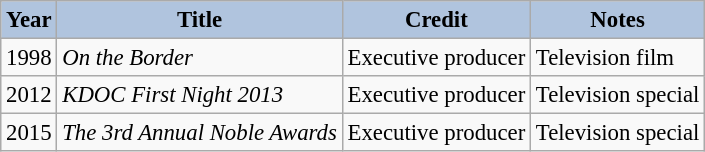<table class="wikitable" style="font-size:95%;">
<tr>
<th style="background:#B0C4DE;">Year</th>
<th style="background:#B0C4DE;">Title</th>
<th style="background:#B0C4DE;">Credit</th>
<th style="background:#B0C4DE;">Notes</th>
</tr>
<tr>
<td>1998</td>
<td><em>On the Border</em></td>
<td>Executive producer</td>
<td>Television film</td>
</tr>
<tr>
<td>2012</td>
<td><em>KDOC First Night 2013</em></td>
<td>Executive producer</td>
<td>Television special</td>
</tr>
<tr>
<td>2015</td>
<td><em>The 3rd Annual Noble Awards</em></td>
<td>Executive producer</td>
<td>Television special</td>
</tr>
</table>
